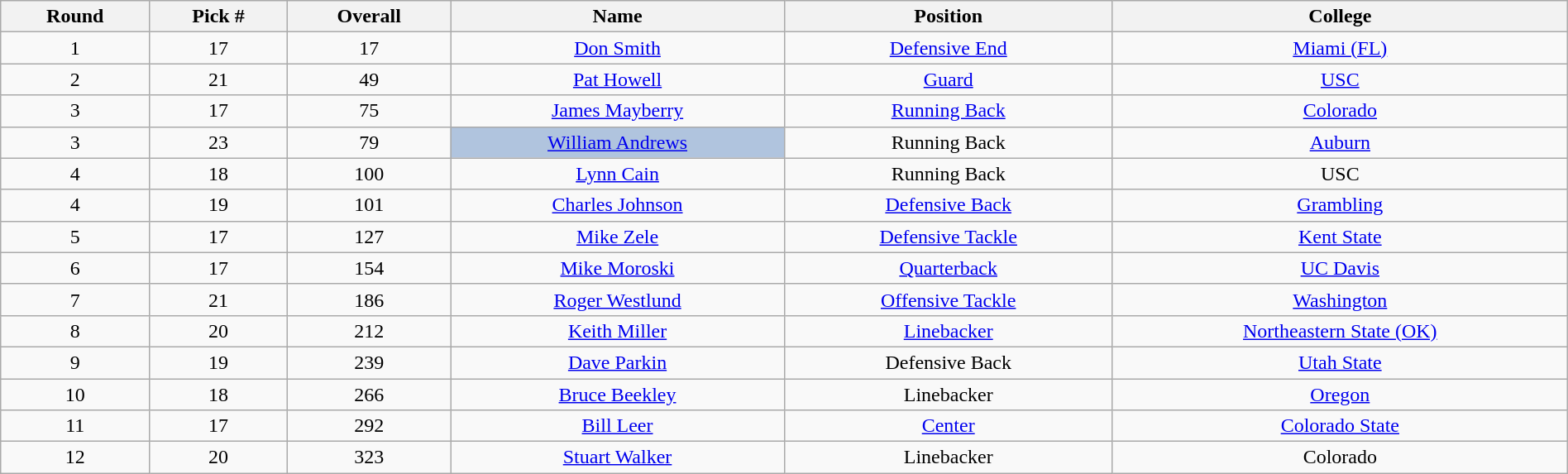<table class="wikitable sortable sortable" style="width: 100%; text-align:center">
<tr>
<th>Round</th>
<th>Pick #</th>
<th>Overall</th>
<th>Name</th>
<th>Position</th>
<th>College</th>
</tr>
<tr>
<td>1</td>
<td>17</td>
<td>17</td>
<td><a href='#'>Don Smith</a></td>
<td><a href='#'>Defensive End</a></td>
<td><a href='#'>Miami (FL)</a></td>
</tr>
<tr>
<td>2</td>
<td>21</td>
<td>49</td>
<td><a href='#'>Pat Howell</a></td>
<td><a href='#'>Guard</a></td>
<td><a href='#'>USC</a></td>
</tr>
<tr>
<td>3</td>
<td>17</td>
<td>75</td>
<td><a href='#'>James Mayberry</a></td>
<td><a href='#'>Running Back</a></td>
<td><a href='#'>Colorado</a></td>
</tr>
<tr>
<td>3</td>
<td>23</td>
<td>79</td>
<td bgcolor=lightsteelblue><a href='#'>William Andrews</a></td>
<td>Running Back</td>
<td><a href='#'>Auburn</a></td>
</tr>
<tr>
<td>4</td>
<td>18</td>
<td>100</td>
<td><a href='#'>Lynn Cain</a></td>
<td>Running Back</td>
<td>USC</td>
</tr>
<tr>
<td>4</td>
<td>19</td>
<td>101</td>
<td><a href='#'>Charles Johnson</a></td>
<td><a href='#'>Defensive Back</a></td>
<td><a href='#'>Grambling</a></td>
</tr>
<tr>
<td>5</td>
<td>17</td>
<td>127</td>
<td><a href='#'>Mike Zele</a></td>
<td><a href='#'>Defensive Tackle</a></td>
<td><a href='#'>Kent State</a></td>
</tr>
<tr>
<td>6</td>
<td>17</td>
<td>154</td>
<td><a href='#'>Mike Moroski</a></td>
<td><a href='#'>Quarterback</a></td>
<td><a href='#'>UC Davis</a></td>
</tr>
<tr>
<td>7</td>
<td>21</td>
<td>186</td>
<td><a href='#'>Roger Westlund</a></td>
<td><a href='#'>Offensive Tackle</a></td>
<td><a href='#'>Washington</a></td>
</tr>
<tr>
<td>8</td>
<td>20</td>
<td>212</td>
<td><a href='#'>Keith Miller</a></td>
<td><a href='#'>Linebacker</a></td>
<td><a href='#'>Northeastern State (OK)</a></td>
</tr>
<tr>
<td>9</td>
<td>19</td>
<td>239</td>
<td><a href='#'>Dave Parkin</a></td>
<td>Defensive Back</td>
<td><a href='#'>Utah State</a></td>
</tr>
<tr>
<td>10</td>
<td>18</td>
<td>266</td>
<td><a href='#'>Bruce Beekley</a></td>
<td>Linebacker</td>
<td><a href='#'>Oregon</a></td>
</tr>
<tr>
<td>11</td>
<td>17</td>
<td>292</td>
<td><a href='#'>Bill Leer</a></td>
<td><a href='#'>Center</a></td>
<td><a href='#'>Colorado State</a></td>
</tr>
<tr>
<td>12</td>
<td>20</td>
<td>323</td>
<td><a href='#'>Stuart Walker</a></td>
<td>Linebacker</td>
<td>Colorado</td>
</tr>
</table>
